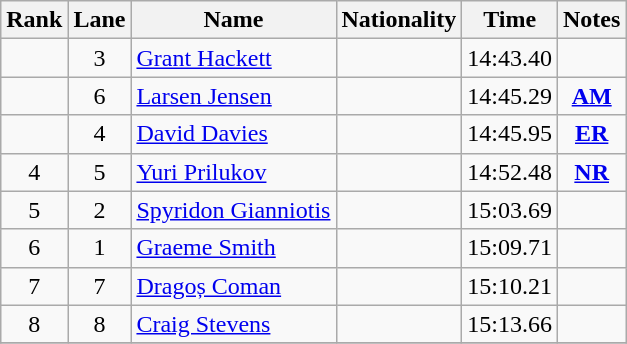<table class="wikitable sortable" style="text-align:center">
<tr>
<th>Rank</th>
<th>Lane</th>
<th>Name</th>
<th>Nationality</th>
<th>Time</th>
<th>Notes</th>
</tr>
<tr>
<td></td>
<td>3</td>
<td align=left><a href='#'>Grant Hackett</a></td>
<td align=left></td>
<td>14:43.40</td>
<td></td>
</tr>
<tr>
<td></td>
<td>6</td>
<td align=left><a href='#'>Larsen Jensen</a></td>
<td align=left></td>
<td>14:45.29</td>
<td><strong><a href='#'>AM</a></strong></td>
</tr>
<tr>
<td></td>
<td>4</td>
<td align=left><a href='#'>David Davies</a></td>
<td align=left></td>
<td>14:45.95</td>
<td><strong><a href='#'>ER</a></strong></td>
</tr>
<tr>
<td>4</td>
<td>5</td>
<td align=left><a href='#'>Yuri Prilukov</a></td>
<td align=left></td>
<td>14:52.48</td>
<td><strong><a href='#'>NR</a></strong></td>
</tr>
<tr>
<td>5</td>
<td>2</td>
<td align=left><a href='#'>Spyridon Gianniotis</a></td>
<td align=left></td>
<td>15:03.69</td>
<td></td>
</tr>
<tr>
<td>6</td>
<td>1</td>
<td align=left><a href='#'>Graeme Smith</a></td>
<td align=left></td>
<td>15:09.71</td>
<td></td>
</tr>
<tr>
<td>7</td>
<td>7</td>
<td align=left><a href='#'>Dragoș Coman</a></td>
<td align=left></td>
<td>15:10.21</td>
<td></td>
</tr>
<tr>
<td>8</td>
<td>8</td>
<td align=left><a href='#'>Craig Stevens</a></td>
<td align=left></td>
<td>15:13.66</td>
<td></td>
</tr>
<tr>
</tr>
</table>
